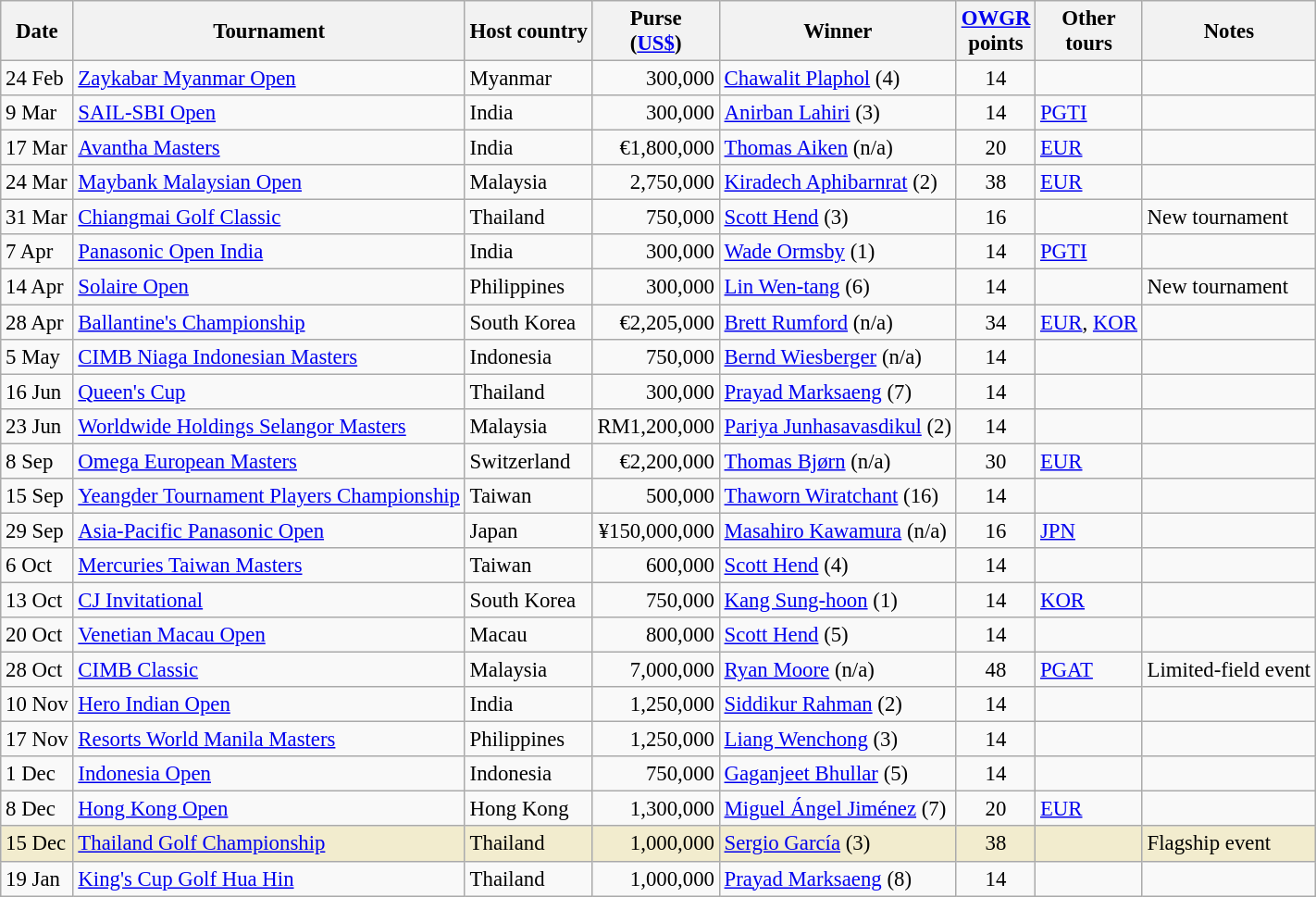<table class="wikitable" style="font-size:95%">
<tr>
<th>Date</th>
<th>Tournament</th>
<th>Host country</th>
<th>Purse<br>(<a href='#'>US$</a>)</th>
<th>Winner</th>
<th><a href='#'>OWGR</a><br>points</th>
<th>Other<br>tours</th>
<th>Notes</th>
</tr>
<tr>
<td>24 Feb</td>
<td><a href='#'>Zaykabar Myanmar Open</a></td>
<td>Myanmar</td>
<td align=right>300,000</td>
<td> <a href='#'>Chawalit Plaphol</a> (4)</td>
<td align=center>14</td>
<td></td>
<td></td>
</tr>
<tr>
<td>9 Mar</td>
<td><a href='#'>SAIL-SBI Open</a></td>
<td>India</td>
<td align=right>300,000</td>
<td> <a href='#'>Anirban Lahiri</a> (3)</td>
<td align=center>14</td>
<td><a href='#'>PGTI</a></td>
<td></td>
</tr>
<tr>
<td>17 Mar</td>
<td><a href='#'>Avantha Masters</a></td>
<td>India</td>
<td align=right>€1,800,000</td>
<td> <a href='#'>Thomas Aiken</a> (n/a)</td>
<td align=center>20</td>
<td><a href='#'>EUR</a></td>
<td></td>
</tr>
<tr>
<td>24 Mar</td>
<td><a href='#'>Maybank Malaysian Open</a></td>
<td>Malaysia</td>
<td align=right>2,750,000</td>
<td> <a href='#'>Kiradech Aphibarnrat</a> (2)</td>
<td align=center>38</td>
<td><a href='#'>EUR</a></td>
<td></td>
</tr>
<tr>
<td>31 Mar</td>
<td><a href='#'>Chiangmai Golf Classic</a></td>
<td>Thailand</td>
<td align=right>750,000</td>
<td> <a href='#'>Scott Hend</a> (3)</td>
<td align=center>16</td>
<td></td>
<td>New tournament</td>
</tr>
<tr>
<td>7 Apr</td>
<td><a href='#'>Panasonic Open India</a></td>
<td>India</td>
<td align=right>300,000</td>
<td> <a href='#'>Wade Ormsby</a> (1)</td>
<td align=center>14</td>
<td><a href='#'>PGTI</a></td>
<td></td>
</tr>
<tr>
<td>14 Apr</td>
<td><a href='#'>Solaire Open</a></td>
<td>Philippines</td>
<td align=right>300,000</td>
<td> <a href='#'>Lin Wen-tang</a> (6)</td>
<td align=center>14</td>
<td></td>
<td>New tournament</td>
</tr>
<tr>
<td>28 Apr</td>
<td><a href='#'>Ballantine's Championship</a></td>
<td>South Korea</td>
<td align=right>€2,205,000</td>
<td> <a href='#'>Brett Rumford</a> (n/a)</td>
<td align=center>34</td>
<td><a href='#'>EUR</a>, <a href='#'>KOR</a></td>
<td></td>
</tr>
<tr>
<td>5 May</td>
<td><a href='#'>CIMB Niaga Indonesian Masters</a></td>
<td>Indonesia</td>
<td align=right>750,000</td>
<td> <a href='#'>Bernd Wiesberger</a> (n/a)</td>
<td align=center>14</td>
<td></td>
<td></td>
</tr>
<tr>
<td>16 Jun</td>
<td><a href='#'>Queen's Cup</a></td>
<td>Thailand</td>
<td align=right>300,000</td>
<td> <a href='#'>Prayad Marksaeng</a> (7)</td>
<td align=center>14</td>
<td></td>
<td></td>
</tr>
<tr>
<td>23 Jun</td>
<td><a href='#'>Worldwide Holdings Selangor Masters</a></td>
<td>Malaysia</td>
<td align=right>RM1,200,000</td>
<td> <a href='#'>Pariya Junhasavasdikul</a> (2)</td>
<td align=center>14</td>
<td></td>
<td></td>
</tr>
<tr>
<td>8 Sep</td>
<td><a href='#'>Omega European Masters</a></td>
<td>Switzerland</td>
<td align=right>€2,200,000</td>
<td> <a href='#'>Thomas Bjørn</a> (n/a)</td>
<td align=center>30</td>
<td><a href='#'>EUR</a></td>
<td></td>
</tr>
<tr>
<td>15 Sep</td>
<td><a href='#'>Yeangder Tournament Players Championship</a></td>
<td>Taiwan</td>
<td align=right>500,000</td>
<td> <a href='#'>Thaworn Wiratchant</a> (16)</td>
<td align=center>14</td>
<td></td>
<td></td>
</tr>
<tr>
<td>29 Sep</td>
<td><a href='#'>Asia-Pacific Panasonic Open</a></td>
<td>Japan</td>
<td align=right>¥150,000,000</td>
<td> <a href='#'>Masahiro Kawamura</a> (n/a)</td>
<td align=center>16</td>
<td><a href='#'>JPN</a></td>
<td></td>
</tr>
<tr>
<td>6 Oct</td>
<td><a href='#'>Mercuries Taiwan Masters</a></td>
<td>Taiwan</td>
<td align=right>600,000</td>
<td> <a href='#'>Scott Hend</a> (4)</td>
<td align=center>14</td>
<td></td>
<td></td>
</tr>
<tr>
<td>13 Oct</td>
<td><a href='#'>CJ Invitational</a></td>
<td>South Korea</td>
<td align=right>750,000</td>
<td> <a href='#'>Kang Sung-hoon</a> (1)</td>
<td align=center>14</td>
<td><a href='#'>KOR</a></td>
<td></td>
</tr>
<tr>
<td>20 Oct</td>
<td><a href='#'>Venetian Macau Open</a></td>
<td>Macau</td>
<td align=right>800,000</td>
<td> <a href='#'>Scott Hend</a> (5)</td>
<td align=center>14</td>
<td></td>
<td></td>
</tr>
<tr>
<td>28 Oct</td>
<td><a href='#'>CIMB Classic</a></td>
<td>Malaysia</td>
<td align=right>7,000,000</td>
<td> <a href='#'>Ryan Moore</a> (n/a)</td>
<td align=center>48</td>
<td><a href='#'>PGAT</a></td>
<td>Limited-field event</td>
</tr>
<tr>
<td>10 Nov</td>
<td><a href='#'>Hero Indian Open</a></td>
<td>India</td>
<td align=right>1,250,000</td>
<td> <a href='#'>Siddikur Rahman</a> (2)</td>
<td align=center>14</td>
<td></td>
<td></td>
</tr>
<tr>
<td>17 Nov</td>
<td><a href='#'>Resorts World Manila Masters</a></td>
<td>Philippines</td>
<td align=right>1,250,000</td>
<td> <a href='#'>Liang Wenchong</a> (3)</td>
<td align=center>14</td>
<td></td>
<td></td>
</tr>
<tr>
<td>1 Dec</td>
<td><a href='#'>Indonesia Open</a></td>
<td>Indonesia</td>
<td align=right>750,000</td>
<td> <a href='#'>Gaganjeet Bhullar</a> (5)</td>
<td align=center>14</td>
<td></td>
<td></td>
</tr>
<tr>
<td>8 Dec</td>
<td><a href='#'>Hong Kong Open</a></td>
<td>Hong Kong</td>
<td align=right>1,300,000</td>
<td> <a href='#'>Miguel Ángel Jiménez</a> (7)</td>
<td align=center>20</td>
<td><a href='#'>EUR</a></td>
<td></td>
</tr>
<tr style="background:#f2ecce;">
<td>15 Dec</td>
<td><a href='#'>Thailand Golf Championship</a></td>
<td>Thailand</td>
<td align=right>1,000,000</td>
<td> <a href='#'>Sergio García</a> (3)</td>
<td align=center>38</td>
<td></td>
<td>Flagship event</td>
</tr>
<tr>
<td>19 Jan</td>
<td><a href='#'>King's Cup Golf Hua Hin</a></td>
<td>Thailand</td>
<td align=right>1,000,000</td>
<td> <a href='#'>Prayad Marksaeng</a> (8)</td>
<td align=center>14</td>
<td></td>
<td></td>
</tr>
</table>
